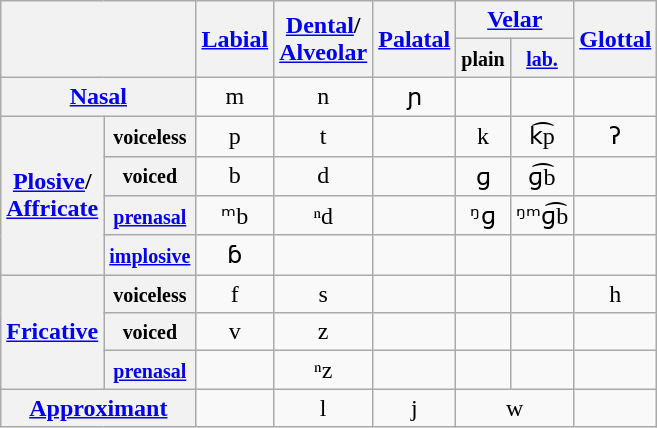<table class="wikitable" style="text-align:center">
<tr>
<th colspan="2" rowspan="2"></th>
<th rowspan="2"><a href='#'>Labial</a></th>
<th rowspan="2"><a href='#'>Dental</a>/<br><a href='#'>Alveolar</a></th>
<th rowspan="2"><a href='#'>Palatal</a></th>
<th colspan="2"><a href='#'>Velar</a></th>
<th rowspan="2"><a href='#'>Glottal</a></th>
</tr>
<tr>
<th><small>plain</small></th>
<th><small><a href='#'>lab.</a></small></th>
</tr>
<tr>
<th colspan="2"><a href='#'>Nasal</a></th>
<td>m</td>
<td>n</td>
<td>ɲ</td>
<td></td>
<td></td>
<td></td>
</tr>
<tr>
<th rowspan="4"><a href='#'>Plosive</a>/<br><a href='#'>Affricate</a></th>
<th><small>voiceless</small></th>
<td>p</td>
<td>t</td>
<td></td>
<td>k</td>
<td>k͡p</td>
<td>ʔ</td>
</tr>
<tr>
<th><small>voiced</small></th>
<td>b</td>
<td>d</td>
<td></td>
<td>ɡ</td>
<td>ɡ͡b</td>
<td></td>
</tr>
<tr>
<th><small><a href='#'>prenasal</a></small></th>
<td>ᵐb</td>
<td>ⁿd</td>
<td></td>
<td>ᵑɡ</td>
<td>ᵑᵐɡ͡b</td>
<td></td>
</tr>
<tr>
<th><small><a href='#'>implosive</a></small></th>
<td>ɓ</td>
<td></td>
<td></td>
<td></td>
<td></td>
<td></td>
</tr>
<tr>
<th rowspan="3"><a href='#'>Fricative</a></th>
<th><small>voiceless</small></th>
<td>f</td>
<td>s</td>
<td></td>
<td></td>
<td></td>
<td>h</td>
</tr>
<tr>
<th><small>voiced</small></th>
<td>v</td>
<td>z</td>
<td></td>
<td></td>
<td></td>
<td></td>
</tr>
<tr>
<th><small><a href='#'>prenasal</a></small></th>
<td></td>
<td>ⁿz</td>
<td></td>
<td></td>
<td></td>
<td></td>
</tr>
<tr>
<th colspan="2"><a href='#'>Approximant</a></th>
<td></td>
<td>l</td>
<td>j</td>
<td colspan="2">w</td>
<td></td>
</tr>
</table>
